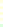<table style="font-size: 85%">
<tr>
<td style="background:#ffd;"></td>
</tr>
<tr>
<td style="background:#ffd;"></td>
</tr>
<tr>
<td style="background:#ffd;"></td>
</tr>
<tr>
<td style="background:#ffd;"></td>
</tr>
<tr>
<td style="background:#dfd;"></td>
</tr>
</table>
